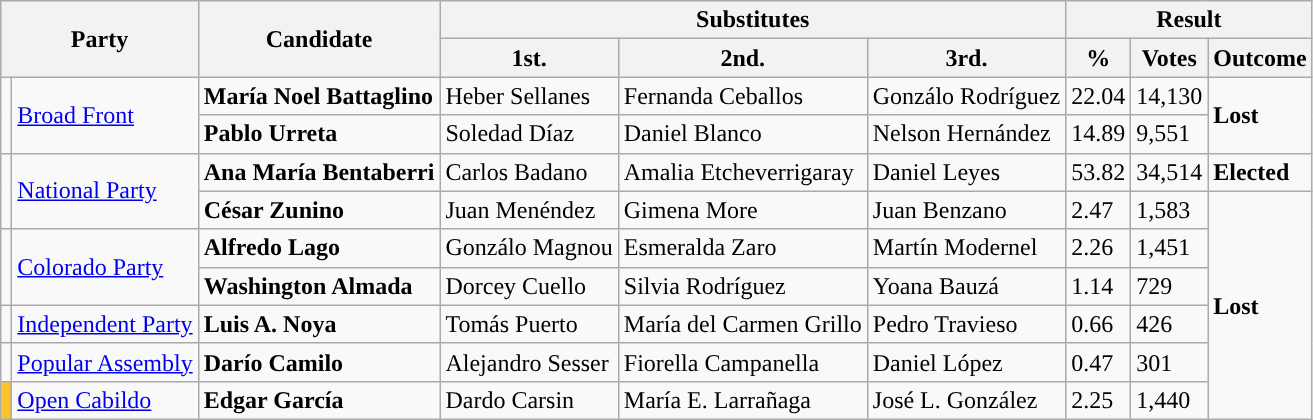<table class="wikitable">
<tr>
<th colspan="2" rowspan="2">Party</th>
<th rowspan="2">Candidate</th>
<th colspan="3">Substitutes</th>
<th colspan="3">Result</th>
</tr>
<tr>
<th>1st.</th>
<th>2nd.</th>
<th>3rd.</th>
<th>%</th>
<th>Votes</th>
<th>Outcome</th>
</tr>
<tr>
<td rowspan="2" style="background:"></td>
<td rowspan="2"><a href='#'>Broad Front</a></td>
<td><strong>María Noel Battaglino</strong></td>
<td>Heber Sellanes</td>
<td>Fernanda Ceballos</td>
<td>Gonzálo Rodríguez</td>
<td>22.04</td>
<td>14,130</td>
<td rowspan="2"><strong>Lost</strong> </td>
</tr>
<tr>
<td><strong>Pablo Urreta</strong></td>
<td>Soledad Díaz</td>
<td>Daniel Blanco</td>
<td>Nelson Hernández</td>
<td>14.89</td>
<td>9,551</td>
</tr>
<tr>
<td rowspan="2" style="background:"></td>
<td rowspan="2"><a href='#'>National Party</a></td>
<td><strong>Ana María Bentaberri</strong></td>
<td>Carlos Badano</td>
<td>Amalia Etcheverrigaray</td>
<td>Daniel Leyes</td>
<td>53.82</td>
<td>34,514</td>
<td><strong>Elected</strong> </td>
</tr>
<tr>
<td><strong>César Zunino</strong></td>
<td>Juan Menéndez</td>
<td>Gimena More</td>
<td>Juan Benzano</td>
<td>2.47</td>
<td>1,583</td>
<td rowspan="6"><strong>Lost</strong> </td>
</tr>
<tr>
<td rowspan="2" style="background:"></td>
<td rowspan="2"><a href='#'>Colorado Party</a></td>
<td><strong>Alfredo Lago</strong></td>
<td>Gonzálo Magnou</td>
<td>Esmeralda Zaro</td>
<td>Martín Modernel</td>
<td>2.26</td>
<td>1,451</td>
</tr>
<tr>
<td><strong>Washington Almada</strong></td>
<td>Dorcey Cuello</td>
<td>Silvia Rodríguez</td>
<td>Yoana Bauzá</td>
<td>1.14</td>
<td>729</td>
</tr>
<tr>
<td style="background:"></td>
<td><a href='#'>Independent Party</a></td>
<td><strong>Luis A. Noya</strong></td>
<td>Tomás Puerto</td>
<td>María del Carmen Grillo</td>
<td>Pedro Travieso</td>
<td>0.66</td>
<td>426</td>
</tr>
<tr>
<td style="background:"></td>
<td><a href='#'>Popular Assembly</a></td>
<td><strong>Darío Camilo</strong></td>
<td>Alejandro Sesser</td>
<td>Fiorella Campanella</td>
<td>Daniel López</td>
<td>0.47</td>
<td>301</td>
</tr>
<tr>
<td style="background:#FBC22B"></td>
<td><a href='#'>Open Cabildo</a></td>
<td><strong>Edgar García</strong></td>
<td>Dardo Carsin</td>
<td>María E. Larrañaga</td>
<td>José L. González</td>
<td>2.25</td>
<td>1,440</td>
</tr>
</table>
